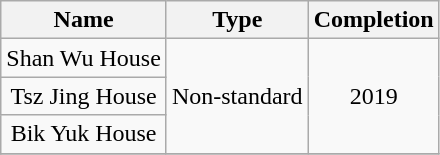<table class="wikitable" style="text-align: center">
<tr>
<th>Name</th>
<th>Type</th>
<th>Completion</th>
</tr>
<tr>
<td>Shan Wu House</td>
<td rowspan="3">Non-standard</td>
<td rowspan="3">2019</td>
</tr>
<tr>
<td>Tsz Jing House</td>
</tr>
<tr>
<td>Bik Yuk House</td>
</tr>
<tr>
</tr>
</table>
